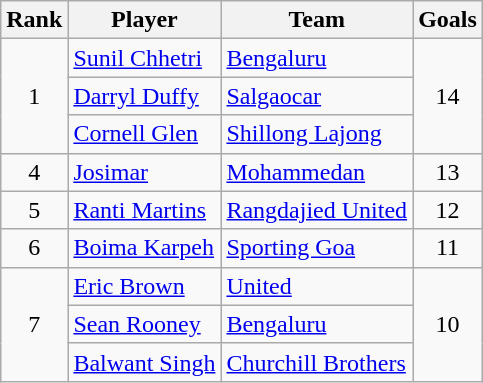<table class="wikitable sortable" style="text-align:center">
<tr>
<th>Rank</th>
<th>Player</th>
<th>Team</th>
<th>Goals</th>
</tr>
<tr>
<td rowspan="3">1</td>
<td align="left"> <a href='#'>Sunil Chhetri</a></td>
<td align="left"><a href='#'>Bengaluru</a></td>
<td rowspan="3">14</td>
</tr>
<tr>
<td align="left"> <a href='#'>Darryl Duffy</a></td>
<td align="left"><a href='#'>Salgaocar</a></td>
</tr>
<tr>
<td align="left"> <a href='#'>Cornell Glen</a></td>
<td align="left"><a href='#'>Shillong Lajong</a></td>
</tr>
<tr>
<td>4</td>
<td align="left"> <a href='#'>Josimar</a></td>
<td align="left"><a href='#'>Mohammedan</a></td>
<td>13</td>
</tr>
<tr>
<td>5</td>
<td align="left"> <a href='#'>Ranti Martins</a></td>
<td align="left"><a href='#'>Rangdajied United</a></td>
<td>12</td>
</tr>
<tr>
<td>6</td>
<td align="left"> <a href='#'>Boima Karpeh</a></td>
<td align="left"><a href='#'>Sporting Goa</a></td>
<td>11</td>
</tr>
<tr>
<td rowspan="3">7</td>
<td align="left"> <a href='#'>Eric Brown</a></td>
<td align="left"><a href='#'>United</a></td>
<td rowspan="3">10</td>
</tr>
<tr>
<td align="left"> <a href='#'>Sean Rooney</a></td>
<td align="left"><a href='#'>Bengaluru</a></td>
</tr>
<tr>
<td align="left"> <a href='#'>Balwant Singh</a></td>
<td align="left"><a href='#'>Churchill Brothers</a></td>
</tr>
</table>
